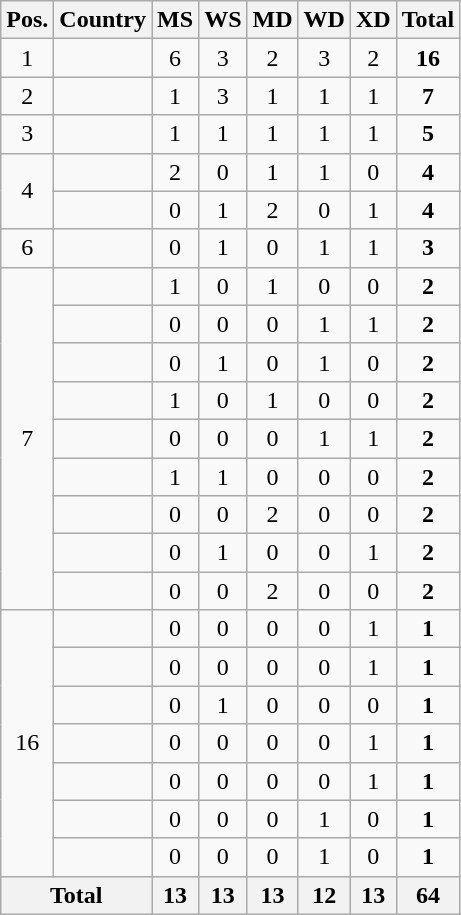<table class="wikitable" style="text-align:center">
<tr>
<th>Pos.</th>
<th>Country</th>
<th>MS</th>
<th>WS</th>
<th>MD</th>
<th>WD</th>
<th>XD</th>
<th>Total</th>
</tr>
<tr>
<td>1</td>
<td align="left"></td>
<td>6</td>
<td>3</td>
<td>2</td>
<td>3</td>
<td>2</td>
<td><strong>16</strong></td>
</tr>
<tr>
<td>2</td>
<td align="left"></td>
<td>1</td>
<td>3</td>
<td>1</td>
<td>1</td>
<td>1</td>
<td><strong>7</strong></td>
</tr>
<tr>
<td>3</td>
<td align="left"></td>
<td>1</td>
<td>1</td>
<td>1</td>
<td>1</td>
<td>1</td>
<td><strong>5</strong></td>
</tr>
<tr>
<td rowspan=2>4</td>
<td align="left"></td>
<td>2</td>
<td>0</td>
<td>1</td>
<td>1</td>
<td>0</td>
<td><strong>4</strong></td>
</tr>
<tr>
<td align="left"></td>
<td>0</td>
<td>1</td>
<td>2</td>
<td>0</td>
<td>1</td>
<td><strong>4</strong></td>
</tr>
<tr>
<td>6</td>
<td align="left"><strong></strong></td>
<td>0</td>
<td>1</td>
<td>0</td>
<td>1</td>
<td>1</td>
<td><strong>3</strong></td>
</tr>
<tr>
<td rowspan="9">7</td>
<td align="left"></td>
<td>1</td>
<td>0</td>
<td>1</td>
<td>0</td>
<td>0</td>
<td><strong>2</strong></td>
</tr>
<tr>
<td align="left"></td>
<td>0</td>
<td>0</td>
<td>0</td>
<td>1</td>
<td>1</td>
<td><strong>2</strong></td>
</tr>
<tr>
<td align="left"></td>
<td>0</td>
<td>1</td>
<td>0</td>
<td>1</td>
<td>0</td>
<td><strong>2</strong></td>
</tr>
<tr>
<td align="left"></td>
<td>1</td>
<td>0</td>
<td>1</td>
<td>0</td>
<td>0</td>
<td><strong>2</strong></td>
</tr>
<tr>
<td align="left"></td>
<td>0</td>
<td>0</td>
<td>0</td>
<td>1</td>
<td>1</td>
<td><strong>2</strong></td>
</tr>
<tr>
<td align="left"></td>
<td>1</td>
<td>1</td>
<td>0</td>
<td>0</td>
<td>0</td>
<td><strong>2</strong></td>
</tr>
<tr>
<td align="left"></td>
<td>0</td>
<td>0</td>
<td>2</td>
<td>0</td>
<td>0</td>
<td><strong>2</strong></td>
</tr>
<tr>
<td align="left"></td>
<td>0</td>
<td>1</td>
<td>0</td>
<td>0</td>
<td>1</td>
<td><strong>2</strong></td>
</tr>
<tr>
<td align="left"></td>
<td>0</td>
<td>0</td>
<td>2</td>
<td>0</td>
<td>0</td>
<td><strong>2</strong></td>
</tr>
<tr>
<td rowspan="7">16</td>
<td align="left"></td>
<td>0</td>
<td>0</td>
<td>0</td>
<td>0</td>
<td>1</td>
<td><strong>1</strong></td>
</tr>
<tr>
<td align="left"></td>
<td>0</td>
<td>0</td>
<td>0</td>
<td>0</td>
<td>1</td>
<td><strong>1</strong></td>
</tr>
<tr>
<td align="left"></td>
<td>0</td>
<td>1</td>
<td>0</td>
<td>0</td>
<td>0</td>
<td><strong>1</strong></td>
</tr>
<tr>
<td align="left"></td>
<td>0</td>
<td>0</td>
<td>0</td>
<td>0</td>
<td>1</td>
<td><strong>1</strong></td>
</tr>
<tr>
<td align="left"></td>
<td>0</td>
<td>0</td>
<td>0</td>
<td>0</td>
<td>1</td>
<td><strong>1</strong></td>
</tr>
<tr>
<td align="left"></td>
<td>0</td>
<td>0</td>
<td>0</td>
<td>1</td>
<td>0</td>
<td><strong>1</strong></td>
</tr>
<tr>
<td align="left"></td>
<td>0</td>
<td>0</td>
<td>0</td>
<td>1</td>
<td>0</td>
<td><strong>1</strong></td>
</tr>
<tr>
<th colspan="2">Total</th>
<th>13</th>
<th>13</th>
<th>13</th>
<th>12</th>
<th>13</th>
<th>64</th>
</tr>
</table>
